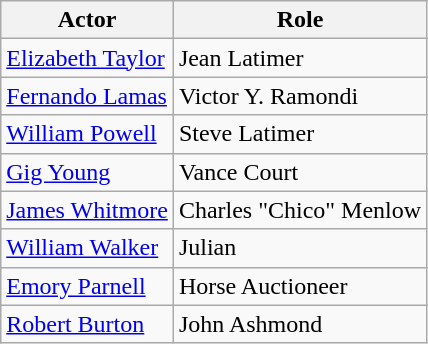<table class="wikitable" border="1">
<tr>
<th>Actor</th>
<th>Role</th>
</tr>
<tr>
<td><a href='#'>Elizabeth Taylor</a></td>
<td>Jean Latimer</td>
</tr>
<tr>
<td><a href='#'>Fernando Lamas</a></td>
<td>Victor Y. Ramondi</td>
</tr>
<tr>
<td><a href='#'>William Powell</a></td>
<td>Steve Latimer</td>
</tr>
<tr>
<td><a href='#'>Gig Young</a></td>
<td>Vance Court</td>
</tr>
<tr>
<td><a href='#'>James Whitmore</a></td>
<td>Charles "Chico" Menlow</td>
</tr>
<tr>
<td><a href='#'>William Walker</a></td>
<td>Julian</td>
</tr>
<tr>
<td><a href='#'>Emory Parnell</a></td>
<td>Horse Auctioneer</td>
</tr>
<tr>
<td><a href='#'>Robert Burton</a></td>
<td>John Ashmond</td>
</tr>
</table>
